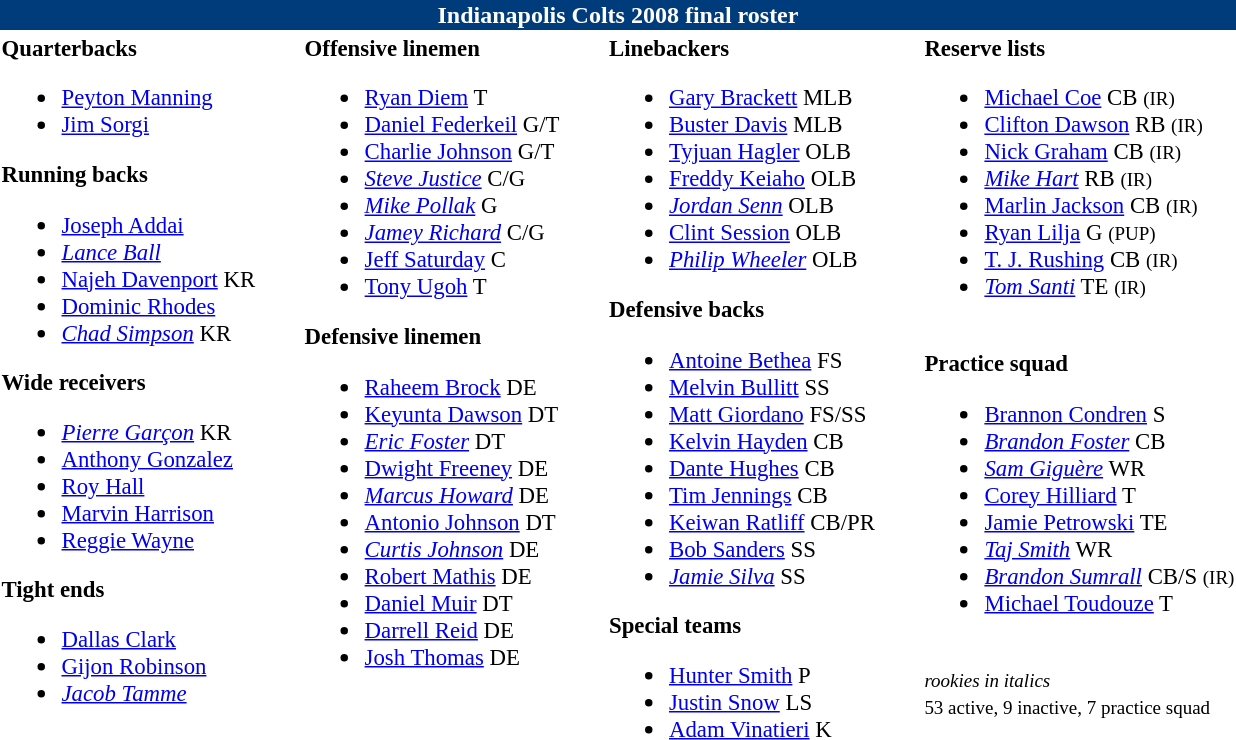<table class="toccolours" style="text-align: left;">
<tr>
<th colspan="9" style="background:#003b7b; color:white; text-align:center;">Indianapolis Colts 2008 final roster</th>
</tr>
<tr>
<td style="font-size:95%; vertical-align:top;"><strong>Quarterbacks</strong><br><ul><li> <a href='#'>Peyton Manning</a></li><li> <a href='#'>Jim Sorgi</a></li></ul><strong>Running backs</strong><ul><li> <a href='#'>Joseph Addai</a></li><li> <em><a href='#'>Lance Ball</a></em></li><li> <a href='#'>Najeh Davenport</a> KR</li><li> <a href='#'>Dominic Rhodes</a></li><li> <em><a href='#'>Chad Simpson</a></em> KR</li></ul><strong>Wide receivers</strong><ul><li> <em><a href='#'>Pierre Garçon</a></em> KR</li><li> <a href='#'>Anthony Gonzalez</a></li><li> <a href='#'>Roy Hall</a></li><li> <a href='#'>Marvin Harrison</a></li><li> <a href='#'>Reggie Wayne</a></li></ul><strong>Tight ends</strong><ul><li> <a href='#'>Dallas Clark</a></li><li> <a href='#'>Gijon Robinson</a></li><li> <em><a href='#'>Jacob Tamme</a></em></li></ul></td>
<td style="width: 25px;"></td>
<td style="font-size:95%; vertical-align:top;"><strong>Offensive linemen</strong><br><ul><li> <a href='#'>Ryan Diem</a> T</li><li> <a href='#'>Daniel Federkeil</a> G/T</li><li> <a href='#'>Charlie Johnson</a> G/T</li><li> <em><a href='#'>Steve Justice</a></em> C/G</li><li> <em><a href='#'>Mike Pollak</a></em> G</li><li> <em><a href='#'>Jamey Richard</a></em> C/G</li><li> <a href='#'>Jeff Saturday</a> C</li><li> <a href='#'>Tony Ugoh</a> T</li></ul><strong>Defensive linemen</strong><ul><li> <a href='#'>Raheem Brock</a> DE</li><li> <a href='#'>Keyunta Dawson</a> DT</li><li> <em><a href='#'>Eric Foster</a></em> DT</li><li> <a href='#'>Dwight Freeney</a> DE</li><li> <em><a href='#'>Marcus Howard</a></em> DE</li><li> <a href='#'>Antonio Johnson</a> DT</li><li> <em><a href='#'>Curtis Johnson</a></em> DE</li><li> <a href='#'>Robert Mathis</a> DE</li><li> <a href='#'>Daniel Muir</a> DT</li><li> <a href='#'>Darrell Reid</a> DE</li><li> <a href='#'>Josh Thomas</a> DE</li></ul></td>
<td style="width: 25px;"></td>
<td style="font-size:95%; vertical-align:top;"><strong>Linebackers</strong><br><ul><li> <a href='#'>Gary Brackett</a> MLB</li><li> <a href='#'>Buster Davis</a> MLB</li><li> <a href='#'>Tyjuan Hagler</a> OLB</li><li> <a href='#'>Freddy Keiaho</a> OLB</li><li> <em><a href='#'>Jordan Senn</a></em> OLB</li><li> <a href='#'>Clint Session</a> OLB</li><li> <em><a href='#'>Philip Wheeler</a></em> OLB</li></ul><strong>Defensive backs</strong><ul><li> <a href='#'>Antoine Bethea</a> FS</li><li> <a href='#'>Melvin Bullitt</a> SS</li><li> <a href='#'>Matt Giordano</a> FS/SS</li><li> <a href='#'>Kelvin Hayden</a> CB</li><li> <a href='#'>Dante Hughes</a> CB</li><li> <a href='#'>Tim Jennings</a> CB</li><li> <a href='#'>Keiwan Ratliff</a> CB/PR</li><li> <a href='#'>Bob Sanders</a> SS</li><li> <em><a href='#'>Jamie Silva</a></em> SS</li></ul><strong>Special teams</strong><ul><li> <a href='#'>Hunter Smith</a> P</li><li> <a href='#'>Justin Snow</a> LS</li><li> <a href='#'>Adam Vinatieri</a> K</li></ul></td>
<td style="width: 25px;"></td>
<td style="font-size:95%; vertical-align:top;"><strong>Reserve lists</strong><br><ul><li> <a href='#'>Michael Coe</a> CB <small>(IR)</small> </li><li> <a href='#'>Clifton Dawson</a> RB <small>(IR)</small> </li><li> <a href='#'>Nick Graham</a> CB <small>(IR)</small> </li><li> <em><a href='#'>Mike Hart</a></em> RB <small>(IR)</small> </li><li> <a href='#'>Marlin Jackson</a> CB <small>(IR)</small> </li><li> <a href='#'>Ryan Lilja</a> G <small>(PUP)</small> </li><li> <a href='#'>T. J. Rushing</a> CB <small>(IR)</small> </li><li> <em><a href='#'>Tom Santi</a></em> TE <small>(IR)</small> </li></ul><br>
<strong>Practice squad</strong><ul><li> <a href='#'>Brannon Condren</a> S</li><li> <em><a href='#'>Brandon Foster</a></em> CB</li><li> <em><a href='#'>Sam Giguère</a></em> WR</li><li> <a href='#'>Corey Hilliard</a> T</li><li> <a href='#'>Jamie Petrowski</a> TE</li><li> <em><a href='#'>Taj Smith</a></em> WR</li><li> <em><a href='#'>Brandon Sumrall</a></em> CB/S <small>(IR)</small> </li><li> <a href='#'>Michael Toudouze</a> T</li></ul><br>
<small><em>rookies in italics</em><br></small>
<small>53 active, 9 inactive, 7 practice squad</small></td>
</tr>
</table>
